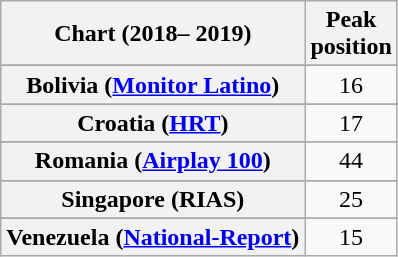<table class="wikitable sortable plainrowheaders" style="text-align:center">
<tr>
<th scope="col">Chart (2018– 2019)</th>
<th scope="col">Peak<br> position</th>
</tr>
<tr>
</tr>
<tr>
</tr>
<tr>
</tr>
<tr>
</tr>
<tr>
</tr>
<tr>
</tr>
<tr>
<th scope="row">Bolivia (<a href='#'>Monitor Latino</a>)</th>
<td>16</td>
</tr>
<tr>
</tr>
<tr>
<th scope="row">Croatia (<a href='#'>HRT</a>)</th>
<td>17</td>
</tr>
<tr>
</tr>
<tr>
</tr>
<tr>
</tr>
<tr>
</tr>
<tr>
</tr>
<tr>
</tr>
<tr>
</tr>
<tr>
</tr>
<tr>
</tr>
<tr>
</tr>
<tr>
</tr>
<tr>
</tr>
<tr>
<th scope="row">Romania (<a href='#'>Airplay 100</a>)</th>
<td>44</td>
</tr>
<tr>
</tr>
<tr>
<th scope="row">Singapore (RIAS)</th>
<td>25</td>
</tr>
<tr>
</tr>
<tr>
</tr>
<tr>
</tr>
<tr>
</tr>
<tr>
</tr>
<tr>
</tr>
<tr>
</tr>
<tr>
</tr>
<tr>
</tr>
<tr>
</tr>
<tr>
<th scope="row">Venezuela (<a href='#'>National-Report</a>)</th>
<td>15</td>
</tr>
</table>
